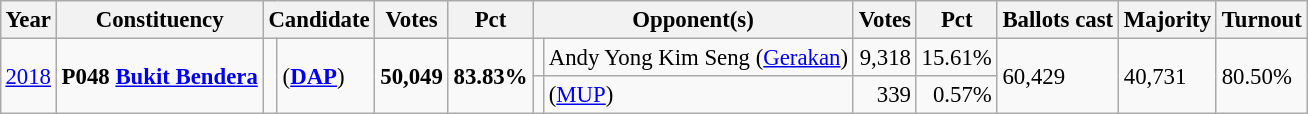<table class="wikitable" style="margin:0.5em ; font-size:95%">
<tr>
<th>Year</th>
<th>Constituency</th>
<th colspan=2>Candidate</th>
<th>Votes</th>
<th>Pct</th>
<th colspan=2>Opponent(s)</th>
<th>Votes</th>
<th>Pct</th>
<th>Ballots cast</th>
<th>Majority</th>
<th>Turnout</th>
</tr>
<tr>
<td rowspan="2"><a href='#'>2018</a></td>
<td rowspan=2><strong>P048 <a href='#'>Bukit Bendera</a></strong></td>
<td rowspan="2" ></td>
<td rowspan="2"> (<a href='#'><strong>DAP</strong></a>)</td>
<td rowspan="2" align=right><strong>50,049</strong></td>
<td rowspan="2"><strong>83.83%</strong></td>
<td></td>
<td>Andy Yong Kim Seng (<a href='#'>Gerakan</a>)</td>
<td align=right>9,318</td>
<td>15.61%</td>
<td rowspan="2">60,429</td>
<td rowspan="2">40,731</td>
<td rowspan="2">80.50%</td>
</tr>
<tr>
<td bgcolor=></td>
<td> (<a href='#'>MUP</a>)</td>
<td align=right>339</td>
<td align=right>0.57%</td>
</tr>
</table>
